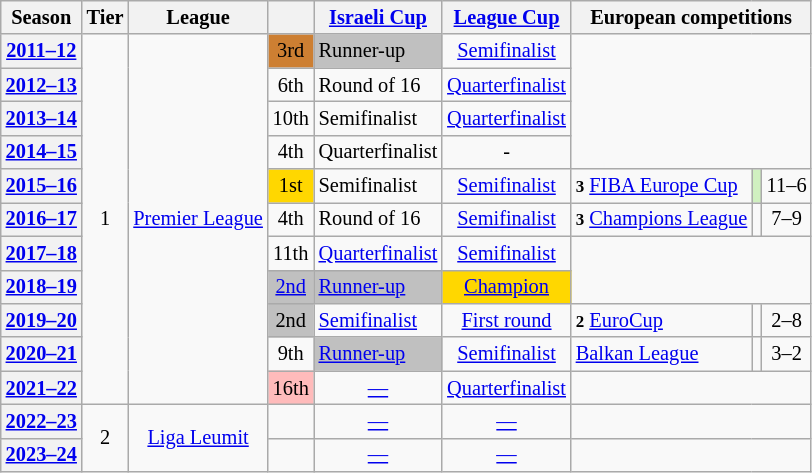<table class="wikitable" style="font-size:85%; text-align:center">
<tr bgcolor=>
<th>Season</th>
<th>Tier</th>
<th>League</th>
<th></th>
<th><a href='#'>Israeli Cup</a></th>
<th><a href='#'>League Cup</a></th>
<th colspan=3>European competitions</th>
</tr>
<tr>
<th><a href='#'>2011–12</a></th>
<td rowspan=11>1</td>
<td align=left rowspan=11><a href='#'>Premier League</a></td>
<td style="background:#cd7f32;">3rd</td>
<td align=left bgcolor=silver>Runner-up</td>
<td><a href='#'>Semifinalist</a></td>
<td colspan=3 rowspan=4></td>
</tr>
<tr>
<th><a href='#'>2012–13</a></th>
<td>6th</td>
<td align=left>Round of 16</td>
<td><a href='#'>Quarterfinalist</a></td>
</tr>
<tr>
<th><a href='#'>2013–14</a></th>
<td>10th</td>
<td align=left>Semifinalist</td>
<td><a href='#'>Quarterfinalist</a></td>
</tr>
<tr>
<th><a href='#'>2014–15</a></th>
<td>4th</td>
<td align=left>Quarterfinalist</td>
<td>-</td>
</tr>
<tr>
<th><a href='#'>2015–16</a></th>
<td bgcolor=gold>1st</td>
<td align=left>Semifinalist</td>
<td><a href='#'>Semifinalist</a></td>
<td align=left><small><strong>3</strong></small> <a href='#'>FIBA Europe Cup</a></td>
<td bgcolor=#D0F0C0></td>
<td>11–6</td>
</tr>
<tr>
<th><a href='#'>2016–17</a></th>
<td>4th</td>
<td align=left>Round of 16</td>
<td><a href='#'>Semifinalist</a></td>
<td align=left><small><strong>3</strong></small> <a href='#'>Champions League</a></td>
<td></td>
<td>7–9</td>
</tr>
<tr>
<th><a href='#'>2017–18</a></th>
<td>11th</td>
<td align=left><a href='#'>Quarterfinalist</a></td>
<td><a href='#'>Semifinalist</a></td>
<td colspan=3 rowspan=2></td>
</tr>
<tr>
<th><a href='#'>2018–19</a></th>
<td bgcolor=silver><a href='#'>2nd</a></td>
<td align=left bgcolor=silver><a href='#'>Runner-up</a></td>
<td bgcolor=gold><a href='#'>Champion</a></td>
</tr>
<tr>
<th><a href='#'>2019–20</a></th>
<td bgcolor=silver>2nd</td>
<td align=left><a href='#'>Semifinalist</a></td>
<td><a href='#'>First round</a></td>
<td align=left><small><strong>2</strong></small> <a href='#'>EuroCup</a></td>
<td></td>
<td>2–8</td>
</tr>
<tr>
<th><a href='#'>2020–21</a></th>
<td>9th</td>
<td align=left bgcolor=silver><a href='#'>Runner-up</a></td>
<td><a href='#'>Semifinalist</a></td>
<td align=left><small><strong></strong></small> <a href='#'>Balkan League</a></td>
<td></td>
<td>3–2</td>
</tr>
<tr>
<th><a href='#'>2021–22</a></th>
<td bgcolor=#FFBBBB>16th</td>
<td><a href='#'>—</a></td>
<td><a href='#'>Quarterfinalist</a></td>
<td colspan=3></td>
</tr>
<tr>
<th><a href='#'>2022–23</a></th>
<td rowspan=2>2</td>
<td rowspan=2><a href='#'>Liga Leumit</a></td>
<td></td>
<td><a href='#'>—</a></td>
<td><a href='#'>—</a></td>
<td colspan=3></td>
</tr>
<tr>
<th><a href='#'>2023–24</a></th>
<td></td>
<td><a href='#'>—</a></td>
<td><a href='#'>—</a></td>
<td colspan=3></td>
</tr>
</table>
